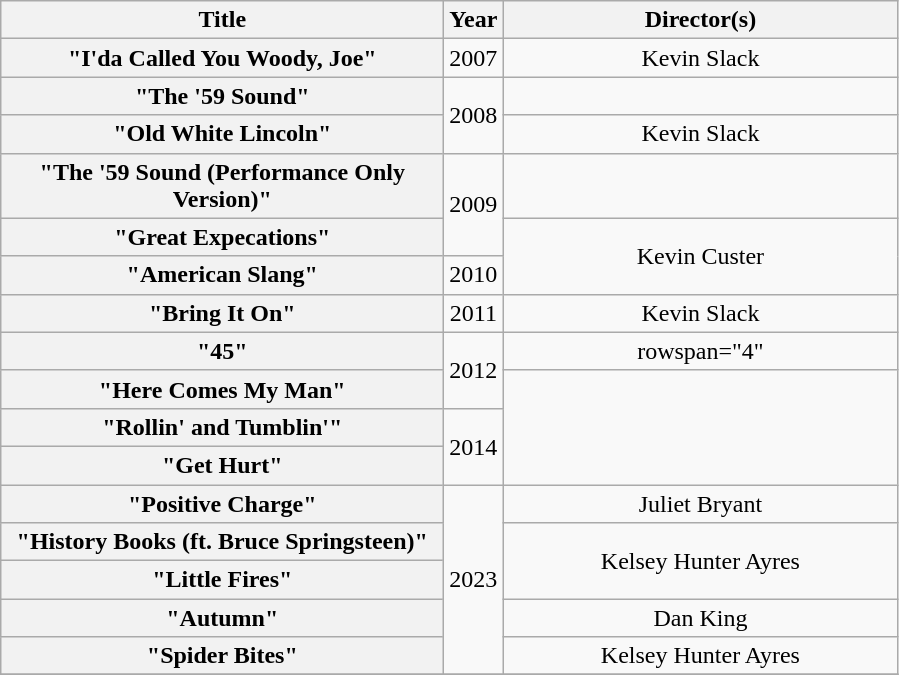<table class="wikitable plainrowheaders" style="text-align:center;">
<tr>
<th scope="col" style="width:18em;">Title</th>
<th scope="col">Year</th>
<th scope="col" style="width:16em;">Director(s)</th>
</tr>
<tr>
<th scope="row">"I'da Called You Woody, Joe"</th>
<td>2007</td>
<td>Kevin Slack</td>
</tr>
<tr>
<th scope="row">"The '59 Sound"</th>
<td rowspan="2">2008</td>
<td></td>
</tr>
<tr>
<th scope="row">"Old White Lincoln"</th>
<td>Kevin Slack</td>
</tr>
<tr>
<th scope="row">"The '59 Sound (Performance Only Version)"</th>
<td rowspan="2">2009</td>
<td></td>
</tr>
<tr>
<th scope="row">"Great Expecations"</th>
<td rowspan="2">Kevin Custer</td>
</tr>
<tr>
<th scope="row">"American Slang"</th>
<td>2010</td>
</tr>
<tr>
<th scope="row">"Bring It On"</th>
<td>2011</td>
<td>Kevin Slack</td>
</tr>
<tr>
<th scope="row">"45"</th>
<td rowspan="2">2012</td>
<td>rowspan="4" </td>
</tr>
<tr>
<th scope="row">"Here Comes My Man"</th>
</tr>
<tr>
<th scope="row">"Rollin' and Tumblin'"</th>
<td rowspan="2">2014</td>
</tr>
<tr>
<th scope="row">"Get Hurt"</th>
</tr>
<tr>
<th scope="row">"Positive Charge"</th>
<td rowspan="5">2023</td>
<td>Juliet Bryant</td>
</tr>
<tr>
<th scope="row">"History Books (ft. Bruce Springsteen)"</th>
<td rowspan="2">Kelsey Hunter Ayres</td>
</tr>
<tr>
<th scope="row">"Little Fires"</th>
</tr>
<tr>
<th scope="row">"Autumn"</th>
<td>Dan King</td>
</tr>
<tr>
<th scope="row">"Spider Bites"</th>
<td>Kelsey Hunter Ayres</td>
</tr>
<tr>
</tr>
</table>
